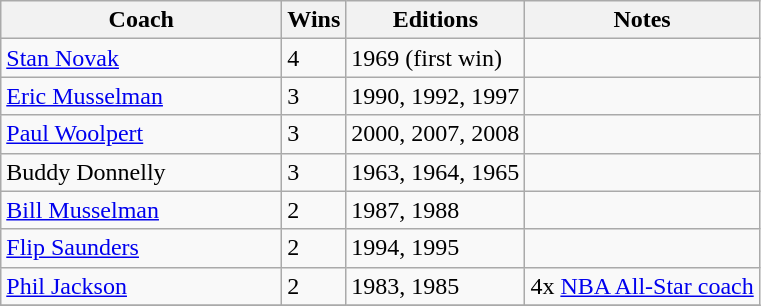<table class="wikitable">
<tr>
<th width=180>Coach</th>
<th>Wins</th>
<th>Editions</th>
<th>Notes</th>
</tr>
<tr>
<td> <a href='#'>Stan Novak</a></td>
<td>4</td>
<td>1969 (first win)</td>
<td></td>
</tr>
<tr>
<td> <a href='#'>Eric Musselman</a></td>
<td>3</td>
<td>1990, 1992, 1997</td>
<td></td>
</tr>
<tr>
<td> <a href='#'>Paul Woolpert</a></td>
<td>3</td>
<td>2000, 2007, 2008</td>
<td></td>
</tr>
<tr>
<td> Buddy Donnelly</td>
<td>3</td>
<td>1963, 1964, 1965</td>
<td></td>
</tr>
<tr>
<td> <a href='#'>Bill Musselman</a></td>
<td>2</td>
<td>1987, 1988</td>
<td></td>
</tr>
<tr>
<td> <a href='#'>Flip Saunders</a></td>
<td>2</td>
<td>1994, 1995</td>
<td></td>
</tr>
<tr>
<td> <a href='#'>Phil Jackson</a></td>
<td>2</td>
<td>1983, 1985</td>
<td>4x <a href='#'>NBA All-Star coach</a></td>
</tr>
<tr>
</tr>
</table>
